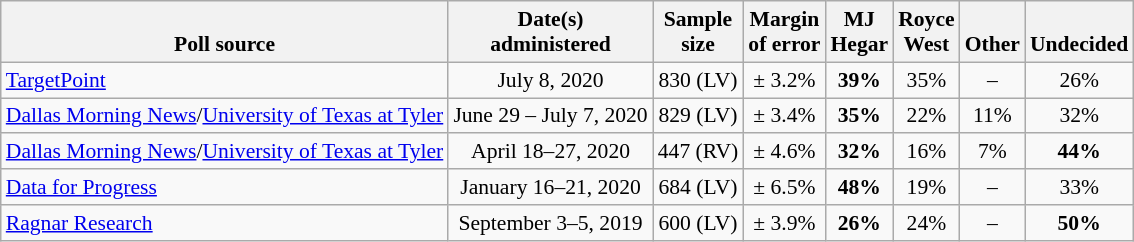<table class="wikitable" style="font-size:90%;text-align:center;">
<tr valign=bottom>
<th>Poll source</th>
<th>Date(s)<br>administered</th>
<th>Sample<br>size</th>
<th>Margin<br>of error</th>
<th>MJ<br>Hegar</th>
<th>Royce<br>West</th>
<th>Other</th>
<th>Undecided</th>
</tr>
<tr>
<td style="text-align:left;"><a href='#'>TargetPoint</a></td>
<td>July 8, 2020</td>
<td>830 (LV)</td>
<td>± 3.2%</td>
<td><strong>39%</strong></td>
<td>35%</td>
<td>–</td>
<td>26%</td>
</tr>
<tr>
<td style="text-align:left;"><a href='#'>Dallas Morning News</a>/<a href='#'>University of Texas at Tyler</a></td>
<td>June 29 – July 7, 2020</td>
<td>829 (LV)</td>
<td>± 3.4%</td>
<td><strong>35%</strong></td>
<td>22%</td>
<td>11%</td>
<td>32%</td>
</tr>
<tr>
<td style="text-align:left;"><a href='#'>Dallas Morning News</a>/<a href='#'>University of Texas at Tyler</a></td>
<td>April 18–27, 2020</td>
<td>447 (RV)</td>
<td>± 4.6%</td>
<td><strong>32%</strong></td>
<td>16%</td>
<td>7%</td>
<td><strong>44%</strong></td>
</tr>
<tr>
<td style="text-align:left;"><a href='#'>Data for Progress</a></td>
<td>January 16–21, 2020</td>
<td>684 (LV)</td>
<td>± 6.5%</td>
<td><strong>48%</strong></td>
<td>19%</td>
<td>–</td>
<td>33%</td>
</tr>
<tr>
<td style="text-align:left;"><a href='#'>Ragnar Research</a></td>
<td>September 3–5, 2019</td>
<td>600 (LV)</td>
<td>± 3.9%</td>
<td><strong>26%</strong></td>
<td>24%</td>
<td>–</td>
<td><strong>50%</strong></td>
</tr>
</table>
